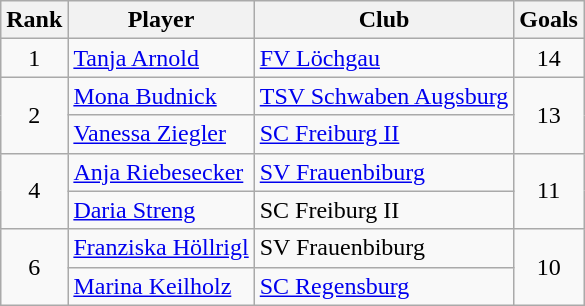<table class="wikitable" style="text-align:center">
<tr>
<th>Rank</th>
<th>Player</th>
<th>Club</th>
<th>Goals</th>
</tr>
<tr>
<td>1</td>
<td align="left"> <a href='#'>Tanja Arnold</a></td>
<td align="left"><a href='#'>FV Löchgau</a></td>
<td>14</td>
</tr>
<tr>
<td rowspan=2>2</td>
<td align="left"> <a href='#'>Mona Budnick</a></td>
<td align="left"><a href='#'>TSV Schwaben Augsburg</a></td>
<td rowspan=2>13</td>
</tr>
<tr>
<td align="left"> <a href='#'>Vanessa Ziegler</a></td>
<td align="left"><a href='#'>SC Freiburg II</a></td>
</tr>
<tr>
<td rowspan=2>4</td>
<td align="left"> <a href='#'>Anja Riebesecker</a></td>
<td align="left"><a href='#'>SV Frauenbiburg</a></td>
<td rowspan=2>11</td>
</tr>
<tr>
<td align="left"> <a href='#'>Daria Streng</a></td>
<td align="left">SC Freiburg II</td>
</tr>
<tr>
<td rowspan=2>6</td>
<td align="left"> <a href='#'>Franziska Höllrigl</a></td>
<td align="left">SV Frauenbiburg</td>
<td rowspan=2>10</td>
</tr>
<tr>
<td align="left"> <a href='#'>Marina Keilholz</a></td>
<td align="left"><a href='#'>SC Regensburg</a></td>
</tr>
</table>
